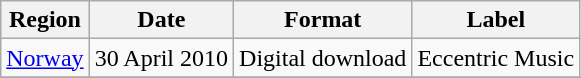<table class=wikitable>
<tr>
<th>Region</th>
<th>Date</th>
<th>Format</th>
<th>Label</th>
</tr>
<tr>
<td><a href='#'>Norway</a></td>
<td>30 April 2010</td>
<td>Digital download</td>
<td>Eccentric Music</td>
</tr>
<tr>
</tr>
</table>
